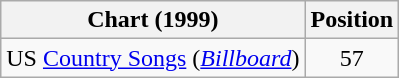<table class="wikitable sortable">
<tr>
<th scope="col">Chart (1999)</th>
<th scope="col">Position</th>
</tr>
<tr>
<td>US <a href='#'>Country Songs</a> (<em><a href='#'>Billboard</a></em>)</td>
<td align="center">57</td>
</tr>
</table>
